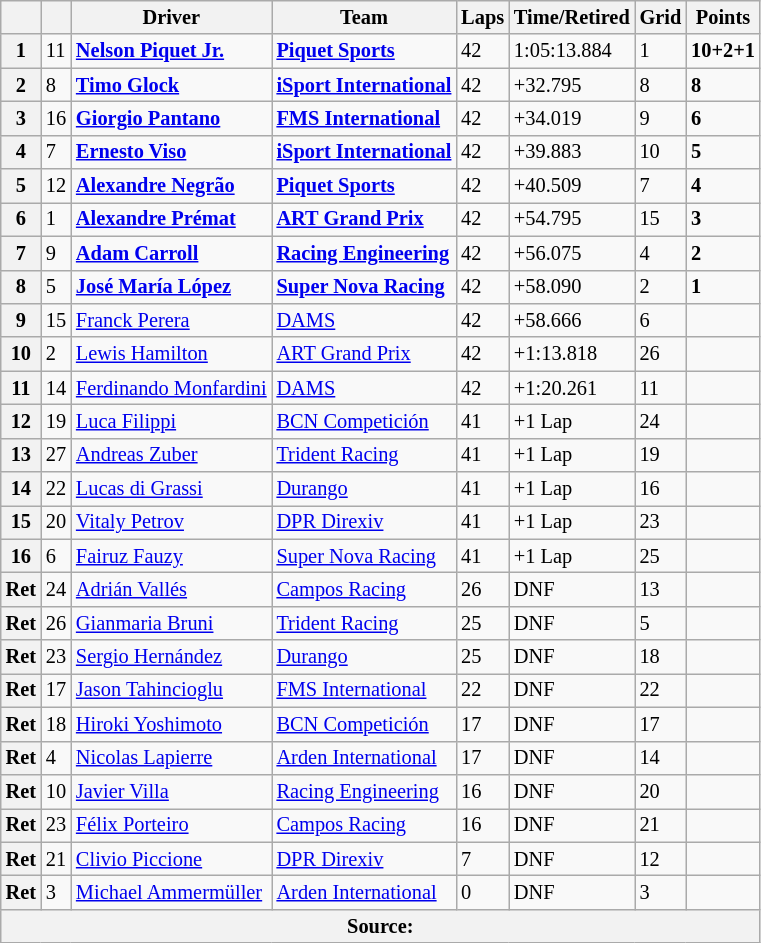<table class="wikitable" style="font-size:85%">
<tr>
<th></th>
<th></th>
<th>Driver</th>
<th>Team</th>
<th>Laps</th>
<th>Time/Retired</th>
<th>Grid</th>
<th>Points</th>
</tr>
<tr>
<th>1</th>
<td>11</td>
<td> <strong><a href='#'>Nelson Piquet Jr.</a></strong></td>
<td><strong><a href='#'>Piquet Sports</a></strong></td>
<td>42</td>
<td>1:05:13.884</td>
<td>1</td>
<td><strong>10+2+1</strong></td>
</tr>
<tr>
<th>2</th>
<td>8</td>
<td> <strong><a href='#'>Timo Glock</a></strong></td>
<td><strong><a href='#'>iSport International</a></strong></td>
<td>42</td>
<td>+32.795</td>
<td>8</td>
<td><strong>8</strong></td>
</tr>
<tr>
<th>3</th>
<td>16</td>
<td> <strong><a href='#'>Giorgio Pantano</a></strong></td>
<td><strong><a href='#'>FMS International</a></strong></td>
<td>42</td>
<td>+34.019</td>
<td>9</td>
<td><strong>6</strong></td>
</tr>
<tr>
<th>4</th>
<td>7</td>
<td> <strong><a href='#'>Ernesto Viso</a></strong></td>
<td><strong><a href='#'>iSport International</a></strong></td>
<td>42</td>
<td>+39.883</td>
<td>10</td>
<td><strong>5</strong></td>
</tr>
<tr>
<th>5</th>
<td>12</td>
<td> <strong><a href='#'>Alexandre Negrão</a></strong></td>
<td><strong><a href='#'>Piquet Sports</a></strong></td>
<td>42</td>
<td>+40.509</td>
<td>7</td>
<td><strong>4</strong></td>
</tr>
<tr>
<th>6</th>
<td>1</td>
<td> <strong><a href='#'>Alexandre Prémat</a></strong></td>
<td><strong><a href='#'>ART Grand Prix</a></strong></td>
<td>42</td>
<td>+54.795</td>
<td>15</td>
<td><strong>3</strong></td>
</tr>
<tr>
<th>7</th>
<td>9</td>
<td> <strong><a href='#'>Adam Carroll</a></strong></td>
<td><strong><a href='#'>Racing Engineering</a></strong></td>
<td>42</td>
<td>+56.075</td>
<td>4</td>
<td><strong>2</strong></td>
</tr>
<tr>
<th>8</th>
<td>5</td>
<td> <strong><a href='#'>José María López</a></strong></td>
<td><strong><a href='#'>Super Nova Racing</a></strong></td>
<td>42</td>
<td>+58.090</td>
<td>2</td>
<td><strong>1</strong></td>
</tr>
<tr>
<th>9</th>
<td>15</td>
<td> <a href='#'>Franck Perera</a></td>
<td><a href='#'>DAMS</a></td>
<td>42</td>
<td>+58.666</td>
<td>6</td>
<td></td>
</tr>
<tr>
<th>10</th>
<td>2</td>
<td> <a href='#'>Lewis Hamilton</a></td>
<td><a href='#'>ART Grand Prix</a></td>
<td>42</td>
<td>+1:13.818</td>
<td>26</td>
<td></td>
</tr>
<tr>
<th>11</th>
<td>14</td>
<td> <a href='#'>Ferdinando Monfardini</a></td>
<td><a href='#'>DAMS</a></td>
<td>42</td>
<td>+1:20.261</td>
<td>11</td>
<td></td>
</tr>
<tr>
<th>12</th>
<td>19</td>
<td> <a href='#'>Luca Filippi</a></td>
<td><a href='#'>BCN Competición</a></td>
<td>41</td>
<td>+1 Lap</td>
<td>24</td>
<td></td>
</tr>
<tr>
<th>13</th>
<td>27</td>
<td> <a href='#'>Andreas Zuber</a></td>
<td><a href='#'>Trident Racing</a></td>
<td>41</td>
<td>+1 Lap</td>
<td>19</td>
<td></td>
</tr>
<tr>
<th>14</th>
<td>22</td>
<td> <a href='#'>Lucas di Grassi</a></td>
<td><a href='#'>Durango</a></td>
<td>41</td>
<td>+1 Lap</td>
<td>16</td>
<td></td>
</tr>
<tr>
<th>15</th>
<td>20</td>
<td> <a href='#'>Vitaly Petrov</a></td>
<td><a href='#'>DPR Direxiv</a></td>
<td>41</td>
<td>+1 Lap</td>
<td>23</td>
<td></td>
</tr>
<tr>
<th>16</th>
<td>6</td>
<td> <a href='#'>Fairuz Fauzy</a></td>
<td><a href='#'>Super Nova Racing</a></td>
<td>41</td>
<td>+1 Lap</td>
<td>25</td>
<td></td>
</tr>
<tr>
<th>Ret</th>
<td>24</td>
<td> <a href='#'>Adrián Vallés</a></td>
<td><a href='#'>Campos Racing</a></td>
<td>26</td>
<td>DNF</td>
<td>13</td>
<td></td>
</tr>
<tr>
<th>Ret</th>
<td>26</td>
<td> <a href='#'>Gianmaria Bruni</a></td>
<td><a href='#'>Trident Racing</a></td>
<td>25</td>
<td>DNF</td>
<td>5</td>
<td></td>
</tr>
<tr>
<th>Ret</th>
<td>23</td>
<td> <a href='#'>Sergio Hernández</a></td>
<td><a href='#'>Durango</a></td>
<td>25</td>
<td>DNF</td>
<td>18</td>
<td></td>
</tr>
<tr>
<th>Ret</th>
<td>17</td>
<td> <a href='#'>Jason Tahincioglu</a></td>
<td><a href='#'>FMS International</a></td>
<td>22</td>
<td>DNF</td>
<td>22</td>
<td></td>
</tr>
<tr>
<th>Ret</th>
<td>18</td>
<td> <a href='#'>Hiroki Yoshimoto</a></td>
<td><a href='#'>BCN Competición</a></td>
<td>17</td>
<td>DNF</td>
<td>17</td>
<td></td>
</tr>
<tr>
<th>Ret</th>
<td>4</td>
<td> <a href='#'>Nicolas Lapierre</a></td>
<td><a href='#'>Arden International</a></td>
<td>17</td>
<td>DNF</td>
<td>14</td>
<td></td>
</tr>
<tr>
<th>Ret</th>
<td>10</td>
<td> <a href='#'>Javier Villa</a></td>
<td><a href='#'>Racing Engineering</a></td>
<td>16</td>
<td>DNF</td>
<td>20</td>
<td></td>
</tr>
<tr>
<th>Ret</th>
<td>23</td>
<td> <a href='#'>Félix Porteiro</a></td>
<td><a href='#'>Campos Racing</a></td>
<td>16</td>
<td>DNF</td>
<td>21</td>
<td></td>
</tr>
<tr>
<th>Ret</th>
<td>21</td>
<td> <a href='#'>Clivio Piccione</a></td>
<td><a href='#'>DPR Direxiv</a></td>
<td>7</td>
<td>DNF</td>
<td>12</td>
<td></td>
</tr>
<tr>
<th>Ret</th>
<td>3</td>
<td> <a href='#'>Michael Ammermüller</a></td>
<td><a href='#'>Arden International</a></td>
<td>0</td>
<td>DNF</td>
<td>3</td>
<td></td>
</tr>
<tr>
<th colspan="8">Source:</th>
</tr>
</table>
